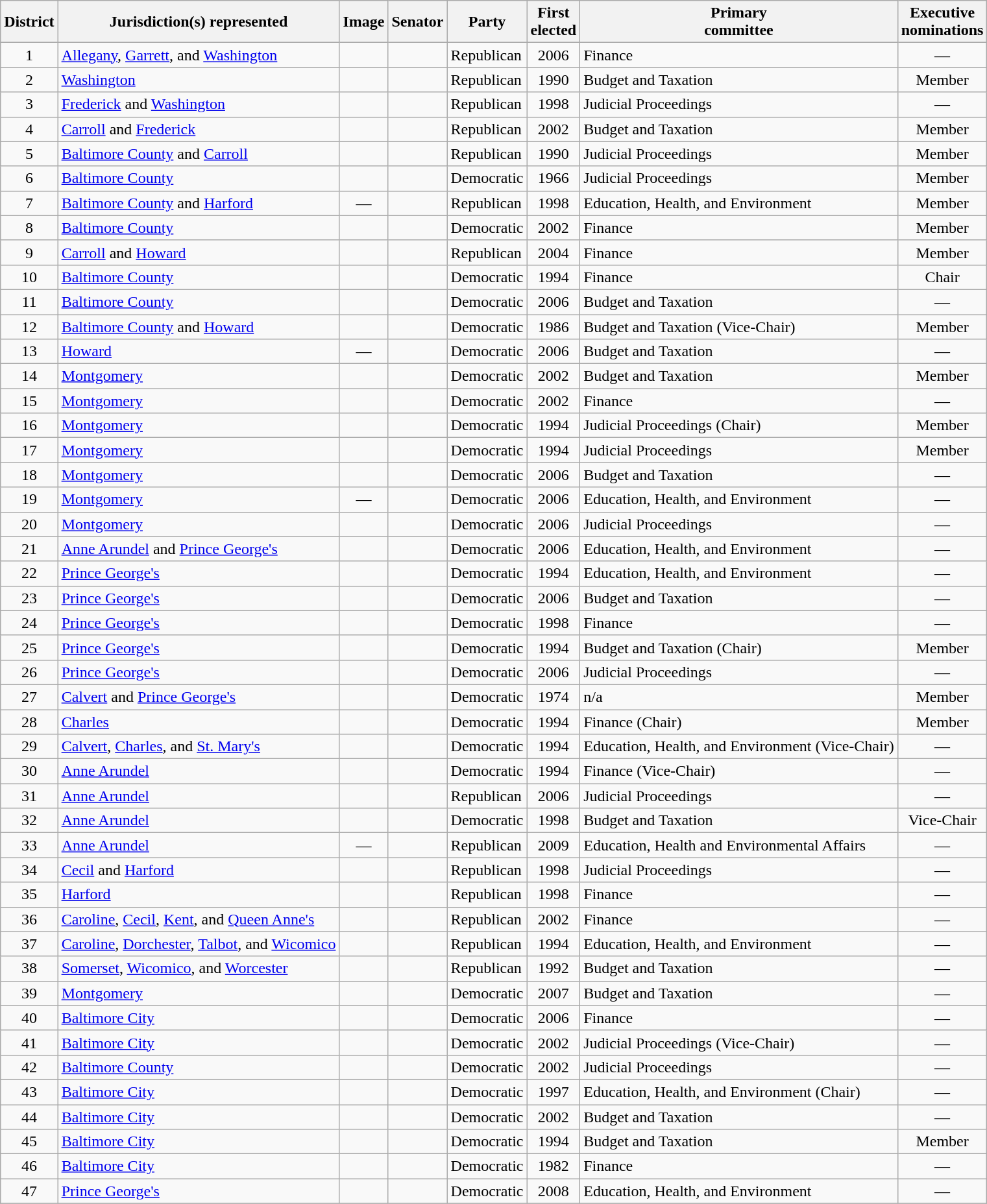<table class="sortable wikitable">
<tr>
<th>District<br></th>
<th>Jurisdiction(s) represented<br></th>
<th class="unsortable">Image<br></th>
<th>Senator<br></th>
<th>Party<br></th>
<th>First<br>elected<br></th>
<th>Primary<br>committee<br></th>
<th>Executive<br>nominations<br></th>
</tr>
<tr>
<td style="text-align:center;">1</td>
<td><a href='#'>Allegany</a>, <a href='#'>Garrett</a>, and <a href='#'>Washington</a></td>
<td style="text-align:center;"></td>
<td></td>
<td>Republican</td>
<td style="text-align:center;">2006</td>
<td>Finance</td>
<td style="text-align:center;">—</td>
</tr>
<tr>
<td style="text-align:center;">2</td>
<td><a href='#'>Washington</a></td>
<td style="text-align:center;"></td>
<td></td>
<td>Republican</td>
<td style="text-align:center;">1990</td>
<td>Budget and Taxation</td>
<td style="text-align:center;">Member</td>
</tr>
<tr>
<td style="text-align:center;">3</td>
<td><a href='#'>Frederick</a> and <a href='#'>Washington</a></td>
<td style="text-align:center;"></td>
<td></td>
<td>Republican</td>
<td style="text-align:center;">1998</td>
<td>Judicial Proceedings</td>
<td style="text-align:center;">—</td>
</tr>
<tr>
<td style="text-align:center;">4</td>
<td><a href='#'>Carroll</a> and <a href='#'>Frederick</a></td>
<td style="text-align:center;"></td>
<td></td>
<td>Republican</td>
<td style="text-align:center;">2002</td>
<td>Budget and Taxation</td>
<td style="text-align:center;">Member</td>
</tr>
<tr>
<td style="text-align:center;">5</td>
<td><a href='#'>Baltimore County</a> and <a href='#'>Carroll</a></td>
<td style="text-align:center;"></td>
<td></td>
<td>Republican</td>
<td style="text-align:center;">1990</td>
<td>Judicial Proceedings</td>
<td style="text-align:center;">Member</td>
</tr>
<tr>
<td style="text-align:center;">6</td>
<td><a href='#'>Baltimore County</a></td>
<td style="text-align:center;"></td>
<td></td>
<td>Democratic</td>
<td style="text-align:center;">1966</td>
<td>Judicial Proceedings</td>
<td style="text-align:center;">Member</td>
</tr>
<tr>
<td style="text-align:center;">7</td>
<td><a href='#'>Baltimore County</a> and <a href='#'>Harford</a></td>
<td style="text-align:center;">—</td>
<td></td>
<td>Republican</td>
<td style="text-align:center;">1998</td>
<td>Education, Health, and Environment</td>
<td style="text-align:center;">Member</td>
</tr>
<tr>
<td style="text-align:center;">8</td>
<td><a href='#'>Baltimore County</a></td>
<td style="text-align:center;"></td>
<td></td>
<td>Democratic</td>
<td style="text-align:center;">2002</td>
<td>Finance</td>
<td style="text-align:center;">Member</td>
</tr>
<tr>
<td style="text-align:center;">9</td>
<td><a href='#'>Carroll</a> and <a href='#'>Howard</a></td>
<td style="text-align:center;"></td>
<td></td>
<td>Republican</td>
<td style="text-align:center;">2004</td>
<td>Finance</td>
<td style="text-align:center;">Member</td>
</tr>
<tr>
<td style="text-align:center;">10</td>
<td><a href='#'>Baltimore County</a></td>
<td style="text-align:center;"></td>
<td></td>
<td>Democratic</td>
<td style="text-align:center;">1994</td>
<td>Finance</td>
<td style="text-align:center;">Chair</td>
</tr>
<tr>
<td style="text-align:center;">11</td>
<td><a href='#'>Baltimore County</a></td>
<td style="text-align:center;"></td>
<td></td>
<td>Democratic</td>
<td style="text-align:center;">2006</td>
<td>Budget and Taxation</td>
<td style="text-align:center;">—</td>
</tr>
<tr>
<td style="text-align:center;">12</td>
<td><a href='#'>Baltimore County</a> and <a href='#'>Howard</a></td>
<td style="text-align:center;"></td>
<td></td>
<td>Democratic</td>
<td style="text-align:center;">1986</td>
<td>Budget and Taxation (Vice-Chair)</td>
<td style="text-align:center;">Member</td>
</tr>
<tr>
<td style="text-align:center;">13</td>
<td><a href='#'>Howard</a></td>
<td style="text-align:center;">—</td>
<td></td>
<td>Democratic</td>
<td style="text-align:center;">2006</td>
<td>Budget and Taxation</td>
<td style="text-align:center;">—</td>
</tr>
<tr>
<td style="text-align:center;">14</td>
<td><a href='#'>Montgomery</a></td>
<td style="text-align:center;"></td>
<td></td>
<td>Democratic</td>
<td style="text-align:center;">2002</td>
<td>Budget and Taxation</td>
<td style="text-align:center;">Member</td>
</tr>
<tr>
<td style="text-align:center;">15</td>
<td><a href='#'>Montgomery</a></td>
<td style="text-align:center;"></td>
<td></td>
<td>Democratic</td>
<td style="text-align:center;">2002</td>
<td>Finance</td>
<td style="text-align:center;">—</td>
</tr>
<tr>
<td style="text-align:center;">16</td>
<td><a href='#'>Montgomery</a></td>
<td style="text-align:center;"></td>
<td></td>
<td>Democratic</td>
<td style="text-align:center;">1994</td>
<td>Judicial Proceedings (Chair)</td>
<td style="text-align:center;">Member</td>
</tr>
<tr>
<td style="text-align:center;">17</td>
<td><a href='#'>Montgomery</a></td>
<td style="text-align:center;"></td>
<td></td>
<td>Democratic</td>
<td style="text-align:center;">1994</td>
<td>Judicial Proceedings</td>
<td style="text-align:center;">Member</td>
</tr>
<tr>
<td style="text-align:center;">18</td>
<td><a href='#'>Montgomery</a></td>
<td style="text-align:center;"></td>
<td></td>
<td>Democratic</td>
<td style="text-align:center;">2006</td>
<td>Budget and Taxation</td>
<td style="text-align:center;">—</td>
</tr>
<tr>
<td style="text-align:center;">19</td>
<td><a href='#'>Montgomery</a></td>
<td style="text-align:center;">—</td>
<td></td>
<td>Democratic</td>
<td style="text-align:center;">2006</td>
<td>Education, Health, and Environment</td>
<td style="text-align:center;">—</td>
</tr>
<tr>
<td style="text-align:center;">20</td>
<td><a href='#'>Montgomery</a></td>
<td style="text-align:center;"></td>
<td></td>
<td>Democratic</td>
<td style="text-align:center;">2006</td>
<td>Judicial Proceedings</td>
<td style="text-align:center;">—</td>
</tr>
<tr>
<td style="text-align:center;">21</td>
<td><a href='#'>Anne Arundel</a> and <a href='#'>Prince George's</a></td>
<td style="text-align:center;"></td>
<td></td>
<td>Democratic</td>
<td style="text-align:center;">2006</td>
<td>Education, Health, and Environment</td>
<td style="text-align:center;">—</td>
</tr>
<tr>
<td style="text-align:center;">22</td>
<td><a href='#'>Prince George's</a></td>
<td style="text-align:center;"></td>
<td></td>
<td>Democratic</td>
<td style="text-align:center;">1994</td>
<td>Education, Health, and Environment</td>
<td style="text-align:center;">—</td>
</tr>
<tr>
<td style="text-align:center;">23</td>
<td><a href='#'>Prince George's</a></td>
<td style="text-align:center;"></td>
<td></td>
<td>Democratic</td>
<td style="text-align:center;">2006</td>
<td>Budget and Taxation</td>
<td style="text-align:center;">—</td>
</tr>
<tr>
<td style="text-align:center;">24</td>
<td><a href='#'>Prince George's</a></td>
<td style="text-align:center;"></td>
<td></td>
<td>Democratic</td>
<td style="text-align:center;">1998</td>
<td>Finance</td>
<td style="text-align:center;">—</td>
</tr>
<tr>
<td style="text-align:center;">25</td>
<td><a href='#'>Prince George's</a></td>
<td style="text-align:center;"></td>
<td></td>
<td>Democratic</td>
<td style="text-align:center;">1994</td>
<td>Budget and Taxation (Chair)</td>
<td style="text-align:center;">Member</td>
</tr>
<tr>
<td style="text-align:center;">26</td>
<td><a href='#'>Prince George's</a></td>
<td style="text-align:center;"></td>
<td></td>
<td>Democratic</td>
<td style="text-align:center;">2006</td>
<td>Judicial Proceedings</td>
<td style="text-align:center;">—</td>
</tr>
<tr>
<td style="text-align:center;">27</td>
<td><a href='#'>Calvert</a> and <a href='#'>Prince George's</a></td>
<td style="text-align:center;"></td>
<td></td>
<td>Democratic</td>
<td style="text-align:center;">1974</td>
<td>n/a</td>
<td style="text-align:center;">Member</td>
</tr>
<tr>
<td style="text-align:center;">28</td>
<td><a href='#'>Charles</a></td>
<td style="text-align:center;"></td>
<td></td>
<td>Democratic</td>
<td style="text-align:center;">1994</td>
<td>Finance (Chair)</td>
<td style="text-align:center;">Member</td>
</tr>
<tr>
<td style="text-align:center;">29</td>
<td><a href='#'>Calvert</a>, <a href='#'>Charles</a>, and <a href='#'>St. Mary's</a></td>
<td style="text-align:center;"></td>
<td></td>
<td>Democratic</td>
<td style="text-align:center;">1994</td>
<td>Education, Health, and Environment (Vice-Chair)</td>
<td style="text-align:center;">—</td>
</tr>
<tr>
<td style="text-align:center;">30</td>
<td><a href='#'>Anne Arundel</a></td>
<td style="text-align:center;"></td>
<td></td>
<td>Democratic</td>
<td style="text-align:center;">1994</td>
<td>Finance (Vice-Chair)</td>
<td style="text-align:center;">—</td>
</tr>
<tr>
<td style="text-align:center;">31</td>
<td><a href='#'>Anne Arundel</a></td>
<td style="text-align:center;"></td>
<td></td>
<td>Republican</td>
<td style="text-align:center;">2006</td>
<td>Judicial Proceedings</td>
<td style="text-align:center;">—</td>
</tr>
<tr>
<td style="text-align:center;">32</td>
<td><a href='#'>Anne Arundel</a></td>
<td style="text-align:center;"></td>
<td></td>
<td>Democratic</td>
<td style="text-align:center;">1998</td>
<td>Budget and Taxation</td>
<td style="text-align:center;">Vice-Chair</td>
</tr>
<tr>
<td style="text-align:center;">33</td>
<td><a href='#'>Anne Arundel</a></td>
<td style="text-align:center;">—</td>
<td></td>
<td>Republican</td>
<td style="text-align:center;">2009</td>
<td>Education, Health and Environmental Affairs</td>
<td style="text-align:center;">—</td>
</tr>
<tr>
<td style="text-align:center;">34</td>
<td><a href='#'>Cecil</a> and <a href='#'>Harford</a></td>
<td style="text-align:center;"></td>
<td></td>
<td>Republican</td>
<td style="text-align:center;">1998</td>
<td>Judicial Proceedings</td>
<td style="text-align:center;">—</td>
</tr>
<tr>
<td style="text-align:center;">35</td>
<td><a href='#'>Harford</a></td>
<td style="text-align:center;"></td>
<td></td>
<td>Republican</td>
<td style="text-align:center;">1998</td>
<td>Finance</td>
<td style="text-align:center;">—</td>
</tr>
<tr>
<td style="text-align:center;">36</td>
<td><a href='#'>Caroline</a>, <a href='#'>Cecil</a>, <a href='#'>Kent</a>, and <a href='#'>Queen Anne's</a></td>
<td style="text-align:center;"></td>
<td></td>
<td>Republican</td>
<td style="text-align:center;">2002</td>
<td>Finance</td>
<td style="text-align:center;">—</td>
</tr>
<tr>
<td style="text-align:center;">37</td>
<td><a href='#'>Caroline</a>, <a href='#'>Dorchester</a>, <a href='#'>Talbot</a>, and <a href='#'>Wicomico</a></td>
<td style="text-align:center;"></td>
<td></td>
<td>Republican</td>
<td style="text-align:center;">1994</td>
<td>Education, Health, and Environment</td>
<td style="text-align:center;">—</td>
</tr>
<tr>
<td style="text-align:center;">38</td>
<td><a href='#'>Somerset</a>, <a href='#'>Wicomico</a>, and <a href='#'>Worcester</a></td>
<td style="text-align:center;"></td>
<td></td>
<td>Republican</td>
<td style="text-align:center;">1992</td>
<td>Budget and Taxation</td>
<td style="text-align:center;">—</td>
</tr>
<tr>
<td style="text-align:center;">39</td>
<td><a href='#'>Montgomery</a></td>
<td style="text-align:center;"></td>
<td></td>
<td>Democratic</td>
<td style="text-align:center;">2007</td>
<td>Budget and Taxation</td>
<td style="text-align:center;">—</td>
</tr>
<tr>
<td style="text-align:center;">40</td>
<td><a href='#'>Baltimore City</a></td>
<td style="text-align:center;"></td>
<td></td>
<td>Democratic</td>
<td style="text-align:center;">2006</td>
<td>Finance</td>
<td style="text-align:center;">—</td>
</tr>
<tr>
<td style="text-align:center;">41</td>
<td><a href='#'>Baltimore City</a></td>
<td style="text-align:center;"></td>
<td></td>
<td>Democratic</td>
<td style="text-align:center;">2002</td>
<td>Judicial Proceedings (Vice-Chair)</td>
<td style="text-align:center;">—</td>
</tr>
<tr>
<td style="text-align:center;">42</td>
<td><a href='#'>Baltimore County</a></td>
<td style="text-align:center;"></td>
<td></td>
<td>Democratic</td>
<td style="text-align:center;">2002</td>
<td>Judicial Proceedings</td>
<td style="text-align:center;">—</td>
</tr>
<tr>
<td style="text-align:center;">43</td>
<td><a href='#'>Baltimore City</a></td>
<td style="text-align:center;"></td>
<td></td>
<td>Democratic</td>
<td style="text-align:center;">1997</td>
<td>Education, Health, and Environment (Chair)</td>
<td style="text-align:center;">—</td>
</tr>
<tr>
<td style="text-align:center;">44</td>
<td><a href='#'>Baltimore City</a></td>
<td style="text-align:center;"></td>
<td></td>
<td>Democratic</td>
<td style="text-align:center;">2002</td>
<td>Budget and Taxation</td>
<td style="text-align:center;">—</td>
</tr>
<tr>
<td style="text-align:center;">45</td>
<td><a href='#'>Baltimore City</a></td>
<td style="text-align:center;"></td>
<td></td>
<td>Democratic</td>
<td style="text-align:center;">1994</td>
<td>Budget and Taxation</td>
<td style="text-align:center;">Member</td>
</tr>
<tr>
<td style="text-align:center;">46</td>
<td><a href='#'>Baltimore City</a></td>
<td style="text-align:center;"></td>
<td></td>
<td>Democratic</td>
<td style="text-align:center;">1982</td>
<td>Finance</td>
<td style="text-align:center;">—</td>
</tr>
<tr>
<td style="text-align:center;">47</td>
<td><a href='#'>Prince George's</a></td>
<td style="text-align:center;"></td>
<td></td>
<td>Democratic</td>
<td style="text-align:center;">2008</td>
<td>Education, Health, and Environment</td>
<td style="text-align:center;">—</td>
</tr>
<tr>
</tr>
</table>
